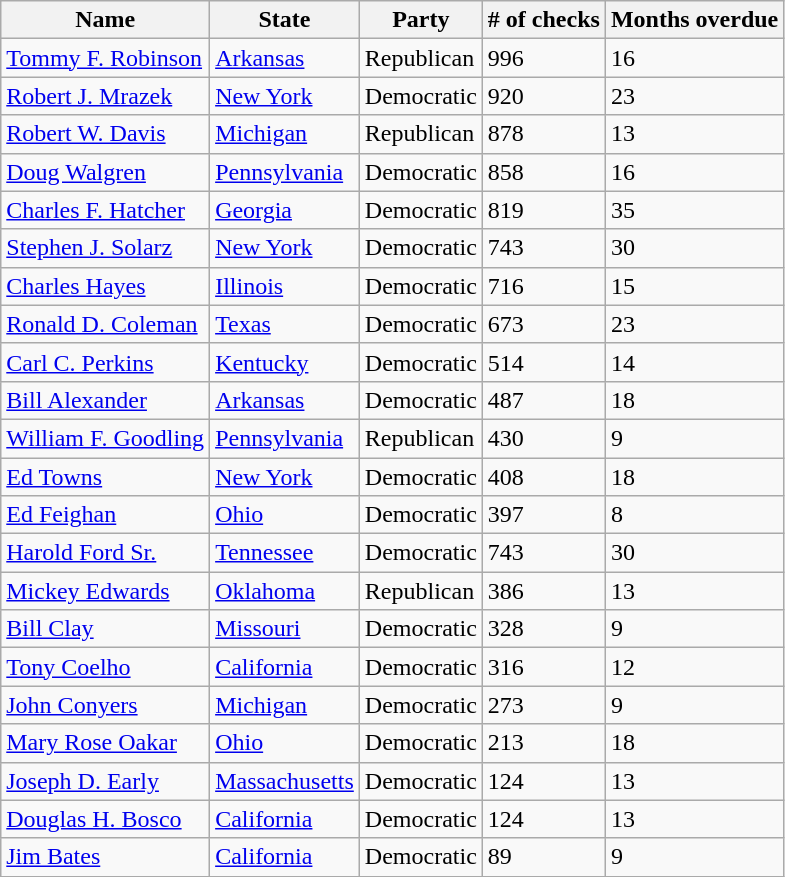<table class="wikitable sortable">
<tr>
<th rowspan=1>Name</th>
<th rowspan=1>State</th>
<th rowspan=1>Party</th>
<th rowspan=1># of checks</th>
<th rowspan=1>Months overdue</th>
</tr>
<tr>
<td><a href='#'>Tommy F. Robinson</a></td>
<td><a href='#'>Arkansas</a></td>
<td>Republican</td>
<td>996</td>
<td>16</td>
</tr>
<tr>
<td><a href='#'>Robert J. Mrazek</a></td>
<td><a href='#'>New York</a></td>
<td>Democratic</td>
<td>920</td>
<td>23</td>
</tr>
<tr>
<td><a href='#'>Robert W. Davis</a></td>
<td><a href='#'>Michigan</a></td>
<td>Republican</td>
<td>878</td>
<td>13</td>
</tr>
<tr>
<td><a href='#'>Doug Walgren</a></td>
<td><a href='#'>Pennsylvania</a></td>
<td>Democratic</td>
<td>858</td>
<td>16</td>
</tr>
<tr>
<td><a href='#'>Charles F. Hatcher</a></td>
<td><a href='#'>Georgia</a></td>
<td>Democratic</td>
<td>819</td>
<td>35</td>
</tr>
<tr>
<td><a href='#'>Stephen J. Solarz</a></td>
<td><a href='#'>New York</a></td>
<td>Democratic</td>
<td>743</td>
<td>30</td>
</tr>
<tr>
<td><a href='#'>Charles Hayes</a></td>
<td><a href='#'>Illinois</a></td>
<td>Democratic</td>
<td>716</td>
<td>15</td>
</tr>
<tr>
<td><a href='#'>Ronald D. Coleman</a></td>
<td><a href='#'>Texas</a></td>
<td>Democratic</td>
<td>673</td>
<td>23</td>
</tr>
<tr>
<td><a href='#'>Carl C. Perkins</a></td>
<td><a href='#'>Kentucky</a></td>
<td>Democratic</td>
<td>514</td>
<td>14</td>
</tr>
<tr>
<td><a href='#'>Bill Alexander</a></td>
<td><a href='#'>Arkansas</a></td>
<td>Democratic</td>
<td>487</td>
<td>18</td>
</tr>
<tr>
<td><a href='#'>William F. Goodling</a></td>
<td><a href='#'>Pennsylvania</a></td>
<td>Republican</td>
<td>430</td>
<td>9</td>
</tr>
<tr>
<td><a href='#'>Ed Towns</a></td>
<td><a href='#'>New York</a></td>
<td>Democratic</td>
<td>408</td>
<td>18</td>
</tr>
<tr>
<td><a href='#'>Ed Feighan</a></td>
<td><a href='#'>Ohio</a></td>
<td>Democratic</td>
<td>397</td>
<td>8</td>
</tr>
<tr>
<td><a href='#'>Harold Ford Sr.</a></td>
<td><a href='#'>Tennessee</a></td>
<td>Democratic</td>
<td>743</td>
<td>30</td>
</tr>
<tr>
<td><a href='#'>Mickey Edwards</a></td>
<td><a href='#'>Oklahoma</a></td>
<td>Republican</td>
<td>386</td>
<td>13</td>
</tr>
<tr>
<td><a href='#'>Bill Clay</a></td>
<td><a href='#'>Missouri</a></td>
<td>Democratic</td>
<td>328</td>
<td>9</td>
</tr>
<tr>
<td><a href='#'>Tony Coelho</a></td>
<td><a href='#'>California</a></td>
<td>Democratic</td>
<td>316</td>
<td>12</td>
</tr>
<tr>
<td><a href='#'>John Conyers</a></td>
<td><a href='#'>Michigan</a></td>
<td>Democratic</td>
<td>273</td>
<td>9</td>
</tr>
<tr>
<td><a href='#'>Mary Rose Oakar</a></td>
<td><a href='#'>Ohio</a></td>
<td>Democratic</td>
<td>213</td>
<td>18</td>
</tr>
<tr>
<td><a href='#'>Joseph D. Early</a></td>
<td><a href='#'>Massachusetts</a></td>
<td>Democratic</td>
<td>124</td>
<td>13</td>
</tr>
<tr>
<td><a href='#'>Douglas H. Bosco</a></td>
<td><a href='#'>California</a></td>
<td>Democratic</td>
<td>124</td>
<td>13</td>
</tr>
<tr>
<td><a href='#'>Jim Bates</a></td>
<td><a href='#'>California</a></td>
<td>Democratic</td>
<td>89</td>
<td>9</td>
</tr>
</table>
